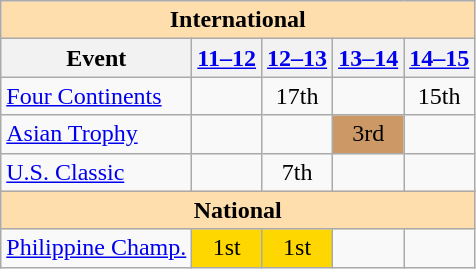<table class="wikitable" style="text-align:center">
<tr>
<th colspan="5" style="background:#ffdead; text-align:center;">International</th>
</tr>
<tr>
<th>Event</th>
<th><a href='#'>11–12</a></th>
<th><a href='#'>12–13</a></th>
<th><a href='#'>13–14</a></th>
<th><a href='#'>14–15</a></th>
</tr>
<tr>
<td align=left><a href='#'>Four Continents</a></td>
<td></td>
<td>17th</td>
<td></td>
<td>15th</td>
</tr>
<tr>
<td align=left><a href='#'>Asian Trophy</a></td>
<td></td>
<td></td>
<td bgcolor=cc9966>3rd</td>
<td></td>
</tr>
<tr>
<td align=left><a href='#'>U.S. Classic</a></td>
<td></td>
<td>7th</td>
<td></td>
<td></td>
</tr>
<tr>
<th colspan="5" style="background:#ffdead; text-align:center;">National</th>
</tr>
<tr>
<td align=left><a href='#'>Philippine Champ.</a></td>
<td bgcolor=gold>1st</td>
<td bgcolor=gold>1st</td>
<td></td>
<td></td>
</tr>
</table>
